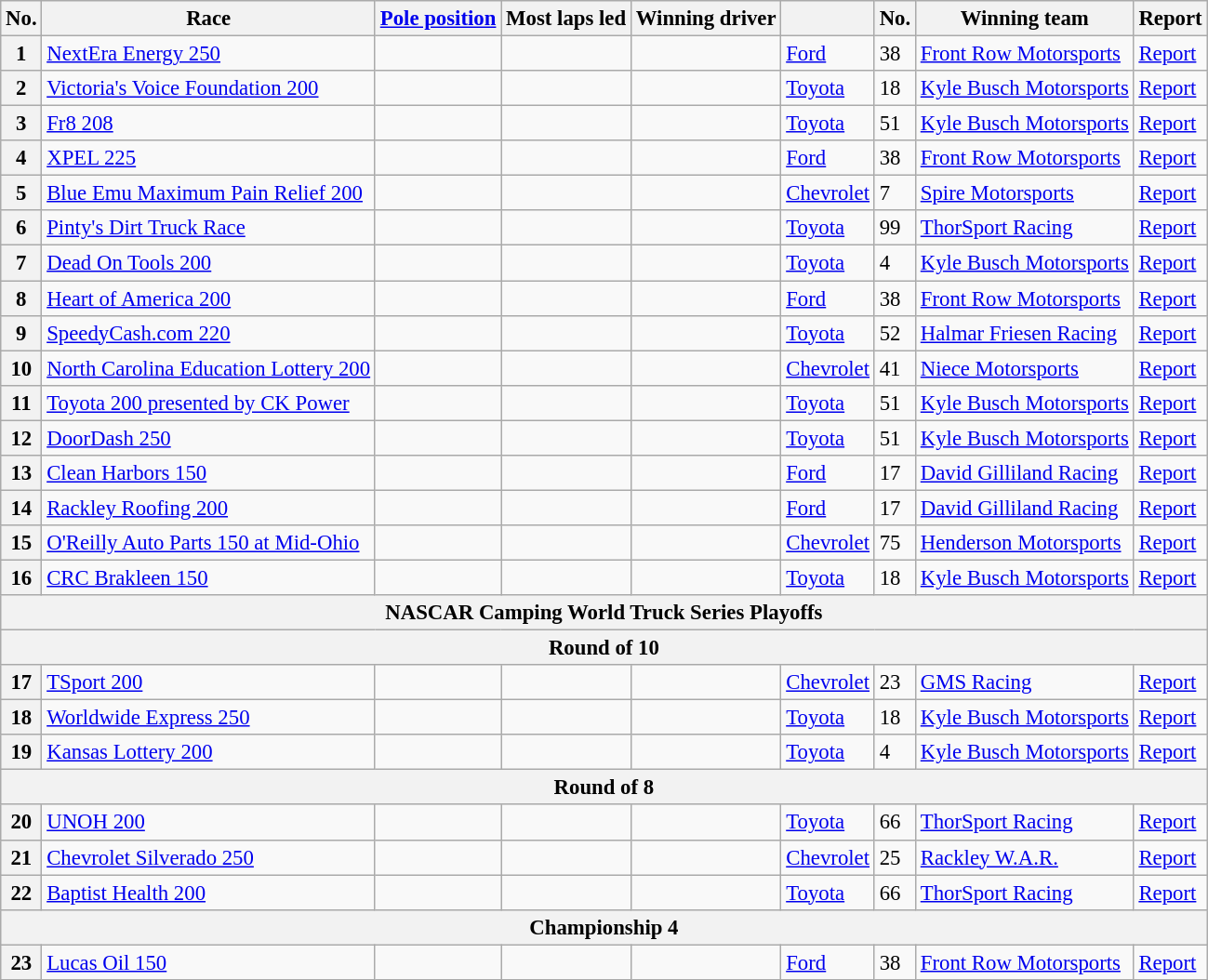<table class="wikitable" style="font-size:95%">
<tr>
<th>No.</th>
<th>Race</th>
<th><a href='#'>Pole position</a></th>
<th>Most laps led</th>
<th>Winning driver</th>
<th></th>
<th>No.</th>
<th>Winning team</th>
<th>Report</th>
</tr>
<tr>
<th>1</th>
<td><a href='#'>NextEra Energy 250</a></td>
<td></td>
<td></td>
<td></td>
<td><a href='#'>Ford</a></td>
<td>38</td>
<td><a href='#'>Front Row Motorsports</a></td>
<td><a href='#'>Report</a></td>
</tr>
<tr>
<th>2</th>
<td><a href='#'>Victoria's Voice Foundation 200</a></td>
<td></td>
<td></td>
<td></td>
<td><a href='#'>Toyota</a></td>
<td>18</td>
<td><a href='#'>Kyle Busch Motorsports</a></td>
<td><a href='#'>Report</a></td>
</tr>
<tr>
<th>3</th>
<td><a href='#'>Fr8 208</a></td>
<td></td>
<td></td>
<td></td>
<td><a href='#'>Toyota</a></td>
<td>51</td>
<td><a href='#'>Kyle Busch Motorsports</a></td>
<td><a href='#'>Report</a></td>
</tr>
<tr>
<th>4</th>
<td><a href='#'>XPEL 225</a></td>
<td></td>
<td></td>
<td></td>
<td><a href='#'>Ford</a></td>
<td>38</td>
<td><a href='#'>Front Row Motorsports</a></td>
<td><a href='#'>Report</a></td>
</tr>
<tr>
<th>5</th>
<td><a href='#'>Blue Emu Maximum Pain Relief 200</a></td>
<td></td>
<td></td>
<td></td>
<td><a href='#'>Chevrolet</a></td>
<td>7</td>
<td><a href='#'>Spire Motorsports</a></td>
<td><a href='#'>Report</a></td>
</tr>
<tr>
<th>6</th>
<td><a href='#'>Pinty's Dirt Truck Race</a></td>
<td></td>
<td></td>
<td></td>
<td><a href='#'>Toyota</a></td>
<td>99</td>
<td><a href='#'>ThorSport Racing</a></td>
<td><a href='#'>Report</a></td>
</tr>
<tr>
<th>7</th>
<td><a href='#'>Dead On Tools 200</a></td>
<td></td>
<td></td>
<td></td>
<td><a href='#'>Toyota</a></td>
<td>4</td>
<td><a href='#'>Kyle Busch Motorsports</a></td>
<td><a href='#'>Report</a></td>
</tr>
<tr>
<th>8</th>
<td><a href='#'>Heart of America 200</a></td>
<td></td>
<td></td>
<td></td>
<td><a href='#'>Ford</a></td>
<td>38</td>
<td><a href='#'>Front Row Motorsports</a></td>
<td><a href='#'>Report</a></td>
</tr>
<tr>
<th>9</th>
<td><a href='#'>SpeedyCash.com 220</a></td>
<td></td>
<td></td>
<td></td>
<td><a href='#'>Toyota</a></td>
<td>52</td>
<td><a href='#'>Halmar Friesen Racing</a></td>
<td><a href='#'>Report</a></td>
</tr>
<tr>
<th>10</th>
<td><a href='#'>North Carolina Education Lottery 200</a></td>
<td></td>
<td></td>
<td></td>
<td><a href='#'>Chevrolet</a></td>
<td>41</td>
<td><a href='#'>Niece Motorsports</a></td>
<td><a href='#'>Report</a></td>
</tr>
<tr>
<th>11</th>
<td><a href='#'>Toyota 200 presented by CK Power</a></td>
<td></td>
<td></td>
<td></td>
<td><a href='#'>Toyota</a></td>
<td>51</td>
<td><a href='#'>Kyle Busch Motorsports</a></td>
<td><a href='#'>Report</a></td>
</tr>
<tr>
<th>12</th>
<td><a href='#'>DoorDash 250</a></td>
<td></td>
<td></td>
<td></td>
<td><a href='#'>Toyota</a></td>
<td>51</td>
<td><a href='#'>Kyle Busch Motorsports</a></td>
<td><a href='#'>Report</a></td>
</tr>
<tr>
<th>13</th>
<td><a href='#'>Clean Harbors 150</a></td>
<td></td>
<td></td>
<td></td>
<td><a href='#'>Ford</a></td>
<td>17</td>
<td><a href='#'>David Gilliland Racing</a></td>
<td><a href='#'>Report</a></td>
</tr>
<tr>
<th>14</th>
<td><a href='#'>Rackley Roofing 200</a></td>
<td></td>
<td></td>
<td></td>
<td><a href='#'>Ford</a></td>
<td>17</td>
<td><a href='#'>David Gilliland Racing</a></td>
<td><a href='#'>Report</a></td>
</tr>
<tr>
<th>15</th>
<td><a href='#'>O'Reilly Auto Parts 150 at Mid-Ohio</a></td>
<td></td>
<td></td>
<td></td>
<td><a href='#'>Chevrolet</a></td>
<td>75</td>
<td><a href='#'>Henderson Motorsports</a></td>
<td><a href='#'>Report</a></td>
</tr>
<tr>
<th>16</th>
<td><a href='#'>CRC Brakleen 150</a></td>
<td></td>
<td></td>
<td></td>
<td><a href='#'>Toyota</a></td>
<td>18</td>
<td><a href='#'>Kyle Busch Motorsports</a></td>
<td><a href='#'>Report</a></td>
</tr>
<tr>
<th colspan="9">NASCAR Camping World Truck Series Playoffs</th>
</tr>
<tr>
<th colspan="9">Round of 10</th>
</tr>
<tr>
<th>17</th>
<td><a href='#'>TSport 200</a></td>
<td></td>
<td></td>
<td></td>
<td><a href='#'>Chevrolet</a></td>
<td>23</td>
<td><a href='#'>GMS Racing</a></td>
<td><a href='#'>Report</a></td>
</tr>
<tr>
<th>18</th>
<td><a href='#'>Worldwide Express 250</a></td>
<td></td>
<td></td>
<td></td>
<td><a href='#'>Toyota</a></td>
<td>18</td>
<td><a href='#'>Kyle Busch Motorsports</a></td>
<td><a href='#'>Report</a></td>
</tr>
<tr>
<th>19</th>
<td><a href='#'>Kansas Lottery 200</a></td>
<td></td>
<td></td>
<td></td>
<td><a href='#'>Toyota</a></td>
<td>4</td>
<td><a href='#'>Kyle Busch Motorsports</a></td>
<td><a href='#'>Report</a></td>
</tr>
<tr>
<th colspan="9">Round of 8</th>
</tr>
<tr>
<th>20</th>
<td><a href='#'>UNOH 200</a></td>
<td></td>
<td></td>
<td></td>
<td><a href='#'>Toyota</a></td>
<td>66</td>
<td><a href='#'>ThorSport Racing</a></td>
<td><a href='#'>Report</a></td>
</tr>
<tr>
<th>21</th>
<td><a href='#'>Chevrolet Silverado 250</a></td>
<td></td>
<td></td>
<td></td>
<td><a href='#'>Chevrolet</a></td>
<td>25</td>
<td><a href='#'>Rackley W.A.R.</a></td>
<td><a href='#'>Report</a></td>
</tr>
<tr>
<th>22</th>
<td><a href='#'>Baptist Health 200</a></td>
<td></td>
<td></td>
<td></td>
<td><a href='#'>Toyota</a></td>
<td>66</td>
<td><a href='#'>ThorSport Racing</a></td>
<td><a href='#'>Report</a></td>
</tr>
<tr>
<th colspan="9">Championship 4</th>
</tr>
<tr>
<th>23</th>
<td><a href='#'>Lucas Oil 150</a></td>
<td></td>
<td></td>
<td></td>
<td><a href='#'>Ford</a></td>
<td>38</td>
<td><a href='#'>Front Row Motorsports</a></td>
<td><a href='#'>Report</a></td>
</tr>
</table>
